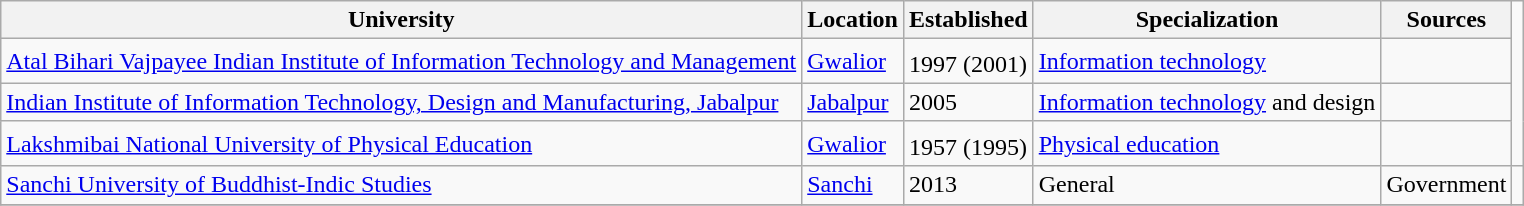<table class="wikitable sortable">
<tr>
<th>University</th>
<th>Location</th>
<th>Established</th>
<th>Specialization</th>
<th>Sources</th>
</tr>
<tr>
<td><a href='#'>Atal Bihari Vajpayee Indian Institute of Information Technology and Management</a></td>
<td><a href='#'>Gwalior</a></td>
<td>1997 <span>(2001<sup></sup>)</span></td>
<td><a href='#'>Information technology</a></td>
<td></td>
</tr>
<tr>
<td><a href='#'>Indian Institute of Information Technology, Design and Manufacturing, Jabalpur</a></td>
<td><a href='#'>Jabalpur</a></td>
<td>2005</td>
<td><a href='#'>Information technology</a> and design</td>
<td></td>
</tr>
<tr>
<td><a href='#'>Lakshmibai National University of Physical Education</a></td>
<td><a href='#'>Gwalior</a></td>
<td>1957 <span>(1995<sup></sup>)</span></td>
<td><a href='#'>Physical education</a></td>
<td></td>
</tr>
<tr>
<td><a href='#'>Sanchi University of Buddhist-Indic Studies</a></td>
<td><a href='#'>Sanchi</a></td>
<td>2013</td>
<td>General</td>
<td>Government</td>
<td></td>
</tr>
<tr>
</tr>
</table>
